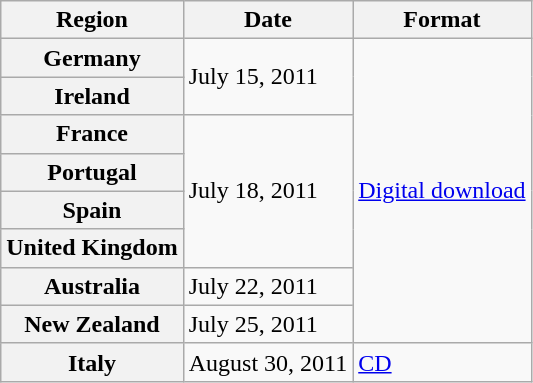<table class="wikitable plainrowheaders">
<tr>
<th scope="col">Region</th>
<th scope="col">Date</th>
<th scope="col">Format</th>
</tr>
<tr>
<th scope="row">Germany</th>
<td rowspan="2">July 15, 2011</td>
<td rowspan="8"><a href='#'>Digital download</a></td>
</tr>
<tr>
<th scope="row">Ireland</th>
</tr>
<tr>
<th scope="row">France</th>
<td rowspan="4">July 18, 2011</td>
</tr>
<tr>
<th scope="row">Portugal</th>
</tr>
<tr>
<th scope="row">Spain</th>
</tr>
<tr>
<th scope="row">United Kingdom</th>
</tr>
<tr>
<th scope="row">Australia</th>
<td>July 22, 2011</td>
</tr>
<tr>
<th scope="row">New Zealand</th>
<td>July 25, 2011</td>
</tr>
<tr>
<th scope="row">Italy</th>
<td>August 30, 2011</td>
<td><a href='#'>CD</a></td>
</tr>
</table>
